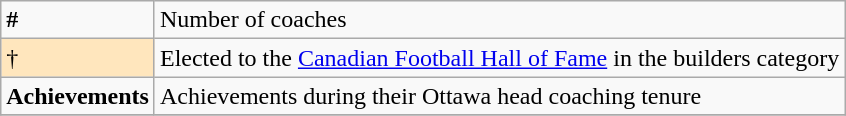<table class="wikitable">
<tr>
<td><strong>#</strong> </td>
<td>Number of coaches</td>
</tr>
<tr>
<td style="background-color:#FFE6BD">† </td>
<td>Elected to the <a href='#'>Canadian Football Hall of Fame</a> in the builders category</td>
</tr>
<tr>
<td><strong>Achievements</strong></td>
<td>Achievements during their Ottawa head coaching tenure</td>
</tr>
<tr>
</tr>
</table>
